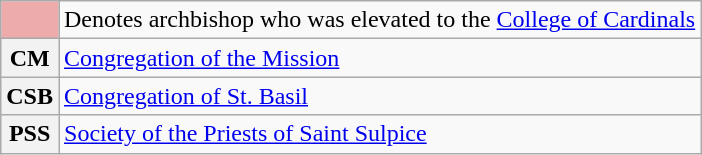<table class="wikitable plainrowheaders">
<tr>
<th scope="row" style="text-align:center; background:#eeabab"></th>
<td>Denotes archbishop who was elevated to the <a href='#'>College of Cardinals</a></td>
</tr>
<tr>
<th scope="row" style="text-align:center">CM</th>
<td><a href='#'>Congregation of the Mission</a></td>
</tr>
<tr>
<th scope="row" style="text-align:center">CSB</th>
<td><a href='#'>Congregation of St. Basil</a></td>
</tr>
<tr>
<th scope="row" style="text-align:center">PSS</th>
<td><a href='#'>Society of the Priests of Saint Sulpice</a></td>
</tr>
</table>
